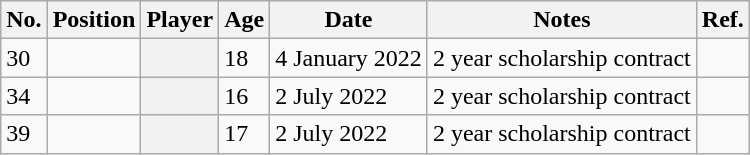<table class="wikitable plainrowheaders sortable" style="text-align:center; text-align:left">
<tr>
<th scope="col">No.</th>
<th scope="col">Position</th>
<th scope="col">Player</th>
<th scope="col">Age</th>
<th scope="col">Date</th>
<th scope="col">Notes</th>
<th class="unsortable" scope="col">Ref.</th>
</tr>
<tr>
<td>30</td>
<td></td>
<th scope="row"></th>
<td>18</td>
<td>4 January 2022</td>
<td>2 year scholarship contract</td>
<td></td>
</tr>
<tr>
<td>34</td>
<td></td>
<th scope="row"></th>
<td>16</td>
<td>2 July 2022</td>
<td>2 year scholarship contract</td>
<td></td>
</tr>
<tr>
<td>39</td>
<td></td>
<th scope="row"></th>
<td>17</td>
<td>2 July 2022</td>
<td>2 year scholarship contract</td>
<td></td>
</tr>
</table>
